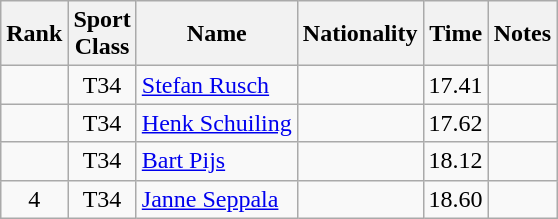<table class="wikitable sortable" style="text-align:center">
<tr>
<th>Rank</th>
<th>Sport<br>Class</th>
<th>Name</th>
<th>Nationality</th>
<th>Time</th>
<th>Notes</th>
</tr>
<tr>
<td></td>
<td>T34</td>
<td align=left><a href='#'>Stefan Rusch</a></td>
<td align=left></td>
<td>17.41</td>
<td></td>
</tr>
<tr>
<td></td>
<td>T34</td>
<td align=left><a href='#'>Henk Schuiling</a></td>
<td align=left></td>
<td>17.62</td>
<td></td>
</tr>
<tr>
<td></td>
<td>T34</td>
<td align=left><a href='#'>Bart Pijs</a></td>
<td align=left></td>
<td>18.12</td>
<td></td>
</tr>
<tr>
<td>4</td>
<td>T34</td>
<td align=left><a href='#'>Janne Seppala</a></td>
<td align=left></td>
<td>18.60</td>
<td></td>
</tr>
</table>
